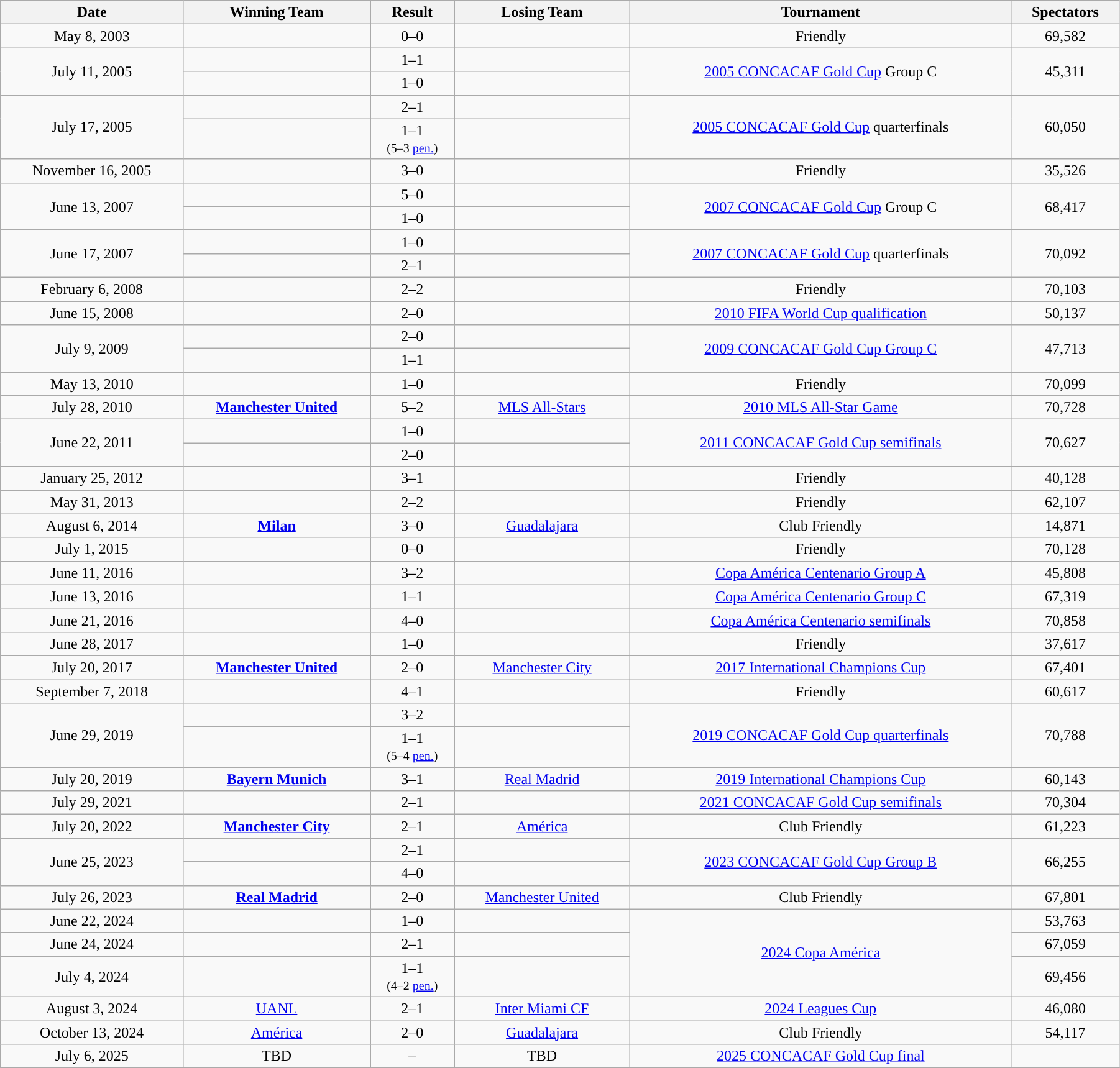<table class="wikitable sortable"  style="text-align:left; width:95%; text-align:center;">
<tr>
<th style="text-align:center; ">Date</th>
<th style="text-align:center; ">Winning Team</th>
<th style="text-align:center; ">Result</th>
<th style="text-align:center; ">Losing Team</th>
<th style="text-align:center; ">Tournament</th>
<th style="text-align:center; ">Spectators</th>
</tr>
<tr>
<td style="text-align:center;">May 8, 2003</td>
<td></td>
<td>0–0</td>
<td></td>
<td>Friendly</td>
<td>69,582</td>
</tr>
<tr>
<td style="text-align:center;" rowspan=2>July 11, 2005</td>
<td></td>
<td>1–1</td>
<td></td>
<td rowspan=2><a href='#'>2005 CONCACAF Gold Cup</a> Group C</td>
<td rowspan=2>45,311</td>
</tr>
<tr>
<td><strong></strong></td>
<td>1–0</td>
<td></td>
</tr>
<tr>
<td style="text-align:center;" rowspan=2>July 17, 2005</td>
<td><strong></strong></td>
<td>2–1</td>
<td></td>
<td rowspan=2><a href='#'>2005 CONCACAF Gold Cup</a> quarterfinals</td>
<td rowspan=2>60,050</td>
</tr>
<tr>
<td><strong></strong></td>
<td style="text-align:center;">1–1<br> <small>(5–3 <a href='#'>pen.</a>)</small></td>
<td></td>
</tr>
<tr>
<td style="text-align:center;">November 16, 2005</td>
<td><strong></strong></td>
<td>3–0</td>
<td></td>
<td>Friendly</td>
<td>35,526</td>
</tr>
<tr>
<td style="text-align:center;" rowspan=2>June 13, 2007</td>
<td><strong></strong></td>
<td>5–0</td>
<td></td>
<td rowspan=2><a href='#'>2007 CONCACAF Gold Cup</a> Group C</td>
<td rowspan=2>68,417</td>
</tr>
<tr>
<td><strong></strong></td>
<td>1–0</td>
<td></td>
</tr>
<tr>
<td style="text-align:center;" rowspan=2>June 17, 2007</td>
<td><strong></strong></td>
<td>1–0<br></td>
<td></td>
<td rowspan=2><a href='#'>2007 CONCACAF Gold Cup</a> quarterfinals</td>
<td rowspan=2>70,092</td>
</tr>
<tr>
<td><strong></strong></td>
<td>2–1</td>
<td></td>
</tr>
<tr>
<td style="text-align:center;">February 6, 2008</td>
<td></td>
<td>2–2</td>
<td></td>
<td>Friendly</td>
<td>70,103</td>
</tr>
<tr>
<td style="text-align:center;">June 15, 2008</td>
<td><strong></strong></td>
<td>2–0</td>
<td></td>
<td><a href='#'>2010 FIFA World Cup qualification</a></td>
<td>50,137</td>
</tr>
<tr>
<td style="text-align:center;" rowspan=2>July 9, 2009</td>
<td><strong></strong></td>
<td>2–0</td>
<td></td>
<td rowspan=2><a href='#'>2009 CONCACAF Gold Cup Group C</a></td>
<td rowspan=2>47,713</td>
</tr>
<tr>
<td></td>
<td>1–1</td>
<td></td>
</tr>
<tr>
<td style="text-align:center;">May 13, 2010</td>
<td><strong></strong></td>
<td>1–0</td>
<td></td>
<td>Friendly</td>
<td>70,099</td>
</tr>
<tr>
<td style="text-align:center;">July 28, 2010</td>
<td><strong> <a href='#'>Manchester United</a></strong></td>
<td>5–2</td>
<td> <a href='#'>MLS All-Stars</a></td>
<td><a href='#'>2010 MLS All-Star Game</a></td>
<td>70,728</td>
</tr>
<tr>
<td style="text-align:center;" rowspan=2>June 22, 2011</td>
<td><strong></strong></td>
<td>1–0</td>
<td></td>
<td rowspan=2><a href='#'>2011 CONCACAF Gold Cup semifinals</a></td>
<td rowspan=2>70,627</td>
</tr>
<tr>
<td><strong></strong></td>
<td>2–0<br></td>
<td></td>
</tr>
<tr>
<td style="text-align:center;">January 25, 2012</td>
<td><strong></strong></td>
<td>3–1</td>
<td></td>
<td>Friendly</td>
<td>40,128</td>
</tr>
<tr>
<td style="text-align:center;">May 31, 2013</td>
<td></td>
<td>2–2</td>
<td></td>
<td>Friendly</td>
<td>62,107</td>
</tr>
<tr>
<td>August 6, 2014</td>
<td><strong> <a href='#'>Milan</a></strong></td>
<td>3–0</td>
<td> <a href='#'>Guadalajara</a></td>
<td>Club Friendly</td>
<td>14,871</td>
</tr>
<tr>
<td style="text-align:center;">July 1, 2015</td>
<td></td>
<td>0–0</td>
<td></td>
<td>Friendly</td>
<td>70,128</td>
</tr>
<tr>
<td style="text-align:center;">June 11, 2016</td>
<td><strong></strong></td>
<td>3–2</td>
<td></td>
<td><a href='#'>Copa América Centenario Group A</a></td>
<td>45,808</td>
</tr>
<tr>
<td style="text-align:center;">June 13, 2016</td>
<td></td>
<td>1–1</td>
<td></td>
<td><a href='#'>Copa América Centenario Group C</a></td>
<td>67,319</td>
</tr>
<tr>
<td style="text-align:center;">June 21, 2016</td>
<td><strong></strong></td>
<td>4–0</td>
<td></td>
<td><a href='#'>Copa América Centenario semifinals</a></td>
<td>70,858</td>
</tr>
<tr>
<td style="text-align:center;">June 28, 2017</td>
<td><strong></strong></td>
<td>1–0</td>
<td></td>
<td>Friendly</td>
<td>37,617</td>
</tr>
<tr>
<td style="text-align:center;">July 20, 2017</td>
<td><strong> <a href='#'>Manchester United</a></strong></td>
<td style="text-align:center;">2–0</td>
<td> <a href='#'>Manchester City</a></td>
<td style="text-align:center;"><a href='#'>2017 International Champions Cup</a></td>
<td>67,401</td>
</tr>
<tr>
<td style="text-align:center;">September 7, 2018</td>
<td><strong></strong></td>
<td>4–1</td>
<td></td>
<td>Friendly</td>
<td>60,617</td>
</tr>
<tr>
<td style="text-align:center;" rowspan=2>June 29, 2019</td>
<td><strong></strong></td>
<td>3–2</td>
<td></td>
<td rowspan=2><a href='#'>2019 CONCACAF Gold Cup quarterfinals</a></td>
<td rowspan=2>70,788</td>
</tr>
<tr>
<td><strong></strong></td>
<td style="text-align:center;">1–1<br> <small>(5–4 <a href='#'>pen.</a>)</small></td>
<td></td>
</tr>
<tr>
<td style="text-align:center;">July 20, 2019</td>
<td><strong> <a href='#'>Bayern Munich</a></strong></td>
<td style="text-align:center;">3–1</td>
<td> <a href='#'>Real Madrid</a></td>
<td style="text-align:center;"><a href='#'>2019 International Champions Cup</a></td>
<td>60,143</td>
</tr>
<tr>
<td style="text-align:center;">July 29, 2021</td>
<td><strong></strong></td>
<td>2–1</td>
<td></td>
<td><a href='#'>2021 CONCACAF Gold Cup semifinals</a></td>
<td>70,304</td>
</tr>
<tr>
<td style="text-align:center;">July 20, 2022</td>
<td><strong> <a href='#'>Manchester City</a></strong></td>
<td style="text-align:center;">2–1</td>
<td> <a href='#'>América</a></td>
<td style="text-align:center;">Club Friendly</td>
<td>61,223</td>
</tr>
<tr>
<td style="text-align:center;" rowspan=2>June 25, 2023</td>
<td><strong></strong></td>
<td>2–1</td>
<td></td>
<td rowspan=2><a href='#'>2023 CONCACAF Gold Cup Group B</a></td>
<td rowspan=2>66,255</td>
</tr>
<tr>
<td><strong></strong></td>
<td style="text-align:center;">4–0</td>
<td></td>
</tr>
<tr>
<td>July 26, 2023</td>
<td> <strong><a href='#'>Real Madrid</a></strong></td>
<td>2–0</td>
<td> <a href='#'>Manchester United</a></td>
<td>Club Friendly</td>
<td>67,801</td>
</tr>
<tr>
<td>June 22, 2024</td>
<td><strong></strong></td>
<td>1–0</td>
<td></td>
<td rowspan=3><a href='#'>2024 Copa América</a></td>
<td>53,763</td>
</tr>
<tr>
<td>June 24, 2024</td>
<td><strong></strong></td>
<td>2–1</td>
<td></td>
<td>67,059</td>
</tr>
<tr>
<td>July 4, 2024</td>
<td><strong></strong></td>
<td>1–1<br> <small>(4–2 <a href='#'>pen.</a>)</small></td>
<td></td>
<td>69,456</td>
</tr>
<tr>
<td style="text-align:center;">August 3, 2024</td>
<td> <a href='#'>UANL</a></td>
<td style="text-align:center;">2–1</td>
<td> <a href='#'>Inter Miami CF</a></td>
<td style="text-align:center;"><a href='#'>2024 Leagues Cup</a></td>
<td>46,080</td>
</tr>
<tr>
<td style="text-align:center;">October 13, 2024</td>
<td> <a href='#'>América</a></td>
<td style="text-align:center;">2–0</td>
<td> <a href='#'>Guadalajara</a></td>
<td style="text-align:center;">Club Friendly</td>
<td>54,117</td>
</tr>
<tr>
<td style="text-align:center;">July 6, 2025</td>
<td>TBD</td>
<td style="text-align:center;">–</td>
<td>TBD</td>
<td style="text-align:center;"><a href='#'>2025 CONCACAF Gold Cup final</a></td>
<td></td>
</tr>
<tr>
</tr>
</table>
